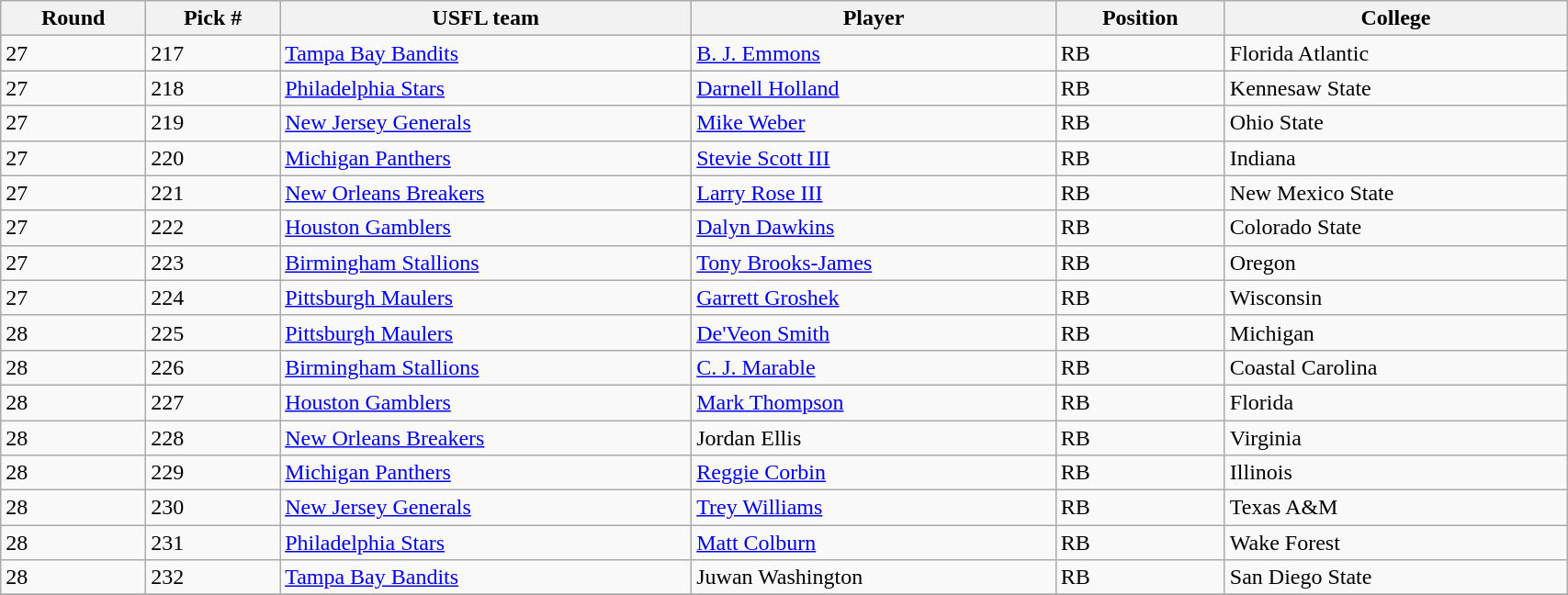<table class="wikitable sortable sortable" style="width: 90%">
<tr>
<th>Round</th>
<th>Pick #</th>
<th>USFL team</th>
<th>Player</th>
<th>Position</th>
<th>College</th>
</tr>
<tr>
<td>27</td>
<td>217</td>
<td><a href='#'>Tampa Bay Bandits</a></td>
<td><a href='#'>B. J. Emmons</a></td>
<td>RB</td>
<td>Florida Atlantic</td>
</tr>
<tr>
<td>27</td>
<td>218</td>
<td><a href='#'>Philadelphia Stars</a></td>
<td><a href='#'>Darnell Holland</a></td>
<td>RB</td>
<td>Kennesaw State</td>
</tr>
<tr>
<td>27</td>
<td>219</td>
<td><a href='#'>New Jersey Generals</a></td>
<td><a href='#'>Mike Weber</a></td>
<td>RB</td>
<td>Ohio State</td>
</tr>
<tr>
<td>27</td>
<td>220</td>
<td><a href='#'>Michigan Panthers</a></td>
<td><a href='#'>Stevie Scott III</a></td>
<td>RB</td>
<td>Indiana</td>
</tr>
<tr>
<td>27</td>
<td>221</td>
<td><a href='#'>New Orleans Breakers</a></td>
<td><a href='#'>Larry Rose III</a></td>
<td>RB</td>
<td>New Mexico State</td>
</tr>
<tr>
<td>27</td>
<td>222</td>
<td><a href='#'>Houston Gamblers</a></td>
<td><a href='#'>Dalyn Dawkins</a></td>
<td>RB</td>
<td>Colorado State</td>
</tr>
<tr>
<td>27</td>
<td>223</td>
<td><a href='#'>Birmingham Stallions</a></td>
<td><a href='#'>Tony Brooks-James</a></td>
<td>RB</td>
<td>Oregon</td>
</tr>
<tr>
<td>27</td>
<td>224</td>
<td><a href='#'>Pittsburgh Maulers</a></td>
<td><a href='#'>Garrett Groshek</a></td>
<td>RB</td>
<td>Wisconsin</td>
</tr>
<tr>
<td>28</td>
<td>225</td>
<td><a href='#'>Pittsburgh Maulers</a></td>
<td><a href='#'>De'Veon Smith</a></td>
<td>RB</td>
<td>Michigan</td>
</tr>
<tr>
<td>28</td>
<td>226</td>
<td><a href='#'>Birmingham Stallions</a></td>
<td><a href='#'>C. J. Marable</a></td>
<td>RB</td>
<td>Coastal Carolina</td>
</tr>
<tr>
<td>28</td>
<td>227</td>
<td><a href='#'>Houston Gamblers</a></td>
<td><a href='#'>Mark Thompson</a></td>
<td>RB</td>
<td>Florida</td>
</tr>
<tr>
<td>28</td>
<td>228</td>
<td><a href='#'>New Orleans Breakers</a></td>
<td>Jordan Ellis</td>
<td>RB</td>
<td>Virginia</td>
</tr>
<tr>
<td>28</td>
<td>229</td>
<td><a href='#'>Michigan Panthers</a></td>
<td><a href='#'>Reggie Corbin</a></td>
<td>RB</td>
<td>Illinois</td>
</tr>
<tr>
<td>28</td>
<td>230</td>
<td><a href='#'>New Jersey Generals</a></td>
<td><a href='#'>Trey Williams</a></td>
<td>RB</td>
<td>Texas A&M</td>
</tr>
<tr>
<td>28</td>
<td>231</td>
<td><a href='#'>Philadelphia Stars</a></td>
<td><a href='#'>Matt Colburn</a></td>
<td>RB</td>
<td>Wake Forest</td>
</tr>
<tr>
<td>28</td>
<td>232</td>
<td><a href='#'>Tampa Bay Bandits</a></td>
<td>Juwan Washington</td>
<td>RB</td>
<td>San Diego State</td>
</tr>
<tr>
</tr>
</table>
